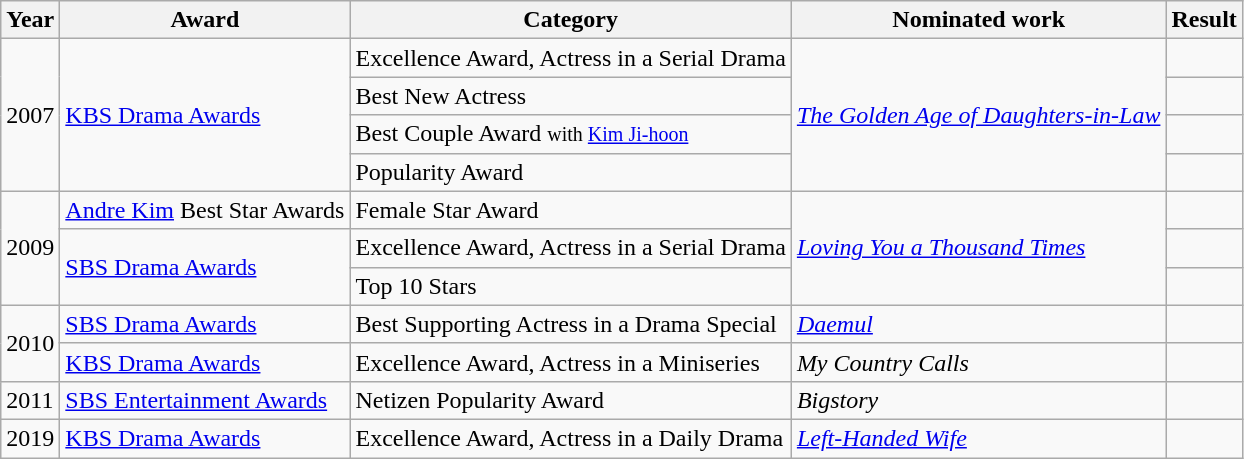<table class="wikitable">
<tr>
<th width=10>Year</th>
<th>Award</th>
<th>Category</th>
<th>Nominated work</th>
<th>Result</th>
</tr>
<tr>
<td rowspan=4>2007</td>
<td rowspan=4><a href='#'>KBS Drama Awards</a></td>
<td>Excellence Award, Actress in a Serial Drama</td>
<td rowspan=4><em><a href='#'>The Golden Age of Daughters-in-Law</a></em></td>
<td></td>
</tr>
<tr>
<td>Best New Actress</td>
<td></td>
</tr>
<tr>
<td>Best Couple Award <small>with <a href='#'>Kim Ji-hoon</a></small></td>
<td></td>
</tr>
<tr>
<td>Popularity Award</td>
<td></td>
</tr>
<tr>
<td rowspan=3>2009</td>
<td><a href='#'>Andre Kim</a> Best Star Awards</td>
<td>Female Star Award</td>
<td rowspan=3><em><a href='#'>Loving You a Thousand Times</a></em></td>
<td></td>
</tr>
<tr>
<td rowspan=2><a href='#'>SBS Drama Awards</a></td>
<td>Excellence Award, Actress in a Serial Drama</td>
<td></td>
</tr>
<tr>
<td>Top 10 Stars</td>
<td></td>
</tr>
<tr>
<td rowspan=2>2010</td>
<td><a href='#'>SBS Drama Awards</a></td>
<td>Best Supporting Actress in a Drama Special</td>
<td><em><a href='#'>Daemul</a></em></td>
<td></td>
</tr>
<tr>
<td><a href='#'>KBS Drama Awards</a></td>
<td>Excellence Award, Actress in a Miniseries</td>
<td><em>My Country Calls</em></td>
<td></td>
</tr>
<tr>
<td>2011</td>
<td><a href='#'>SBS Entertainment Awards</a></td>
<td>Netizen Popularity Award</td>
<td><em>Bigstory</em></td>
<td></td>
</tr>
<tr>
<td>2019</td>
<td><a href='#'>KBS Drama Awards</a></td>
<td>Excellence Award, Actress in a Daily Drama</td>
<td><em><a href='#'>Left-Handed Wife</a></em></td>
<td></td>
</tr>
</table>
